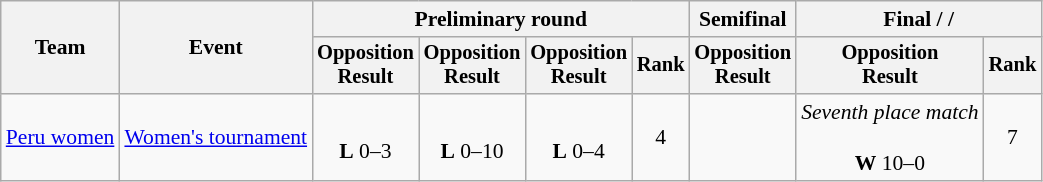<table class="wikitable" style="font-size:90%;text-align:center">
<tr>
<th rowspan=2>Team</th>
<th rowspan=2>Event</th>
<th colspan=4>Preliminary round</th>
<th>Semifinal</th>
<th colspan=2>Final /  / </th>
</tr>
<tr style=font-size:95%>
<th>Opposition<br>Result</th>
<th>Opposition<br>Result</th>
<th>Opposition<br>Result</th>
<th>Rank</th>
<th>Opposition<br>Result</th>
<th>Opposition<br>Result</th>
<th>Rank</th>
</tr>
<tr>
<td style="text-align:left"><a href='#'>Peru women</a></td>
<td style="text-align:left"><a href='#'>Women's tournament</a></td>
<td><br><strong>L</strong> 0–3</td>
<td><br><strong>L</strong> 0–10</td>
<td><br><strong>L</strong> 0–4</td>
<td>4</td>
<td></td>
<td><em>Seventh place match</em><br><br><strong>W</strong> 10–0</td>
<td>7</td>
</tr>
</table>
